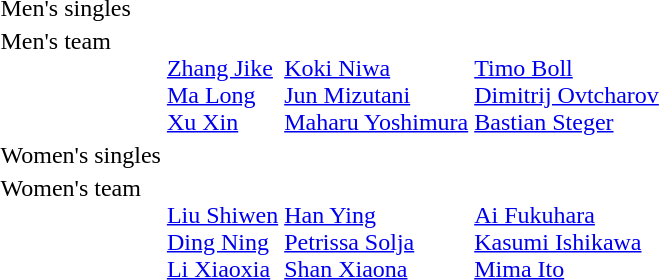<table>
<tr>
<td>Men's singles <br></td>
<td></td>
<td></td>
<td></td>
</tr>
<tr valign="top">
<td>Men's team <br></td>
<td><br><a href='#'>Zhang Jike</a><br><a href='#'>Ma Long</a><br><a href='#'>Xu Xin</a></td>
<td><br><a href='#'>Koki Niwa</a><br><a href='#'>Jun Mizutani</a><br><a href='#'>Maharu Yoshimura</a></td>
<td><br><a href='#'>Timo Boll</a><br><a href='#'>Dimitrij Ovtcharov</a><br><a href='#'>Bastian Steger</a></td>
</tr>
<tr>
<td>Women's singles <br></td>
<td></td>
<td></td>
<td></td>
</tr>
<tr valign="top">
<td>Women's team <br></td>
<td><br><a href='#'>Liu Shiwen</a><br><a href='#'>Ding Ning</a><br><a href='#'>Li Xiaoxia</a></td>
<td><br><a href='#'>Han Ying</a><br><a href='#'>Petrissa Solja</a><br><a href='#'>Shan Xiaona</a></td>
<td><br><a href='#'>Ai Fukuhara</a><br><a href='#'>Kasumi Ishikawa</a><br><a href='#'>Mima Ito</a></td>
</tr>
</table>
